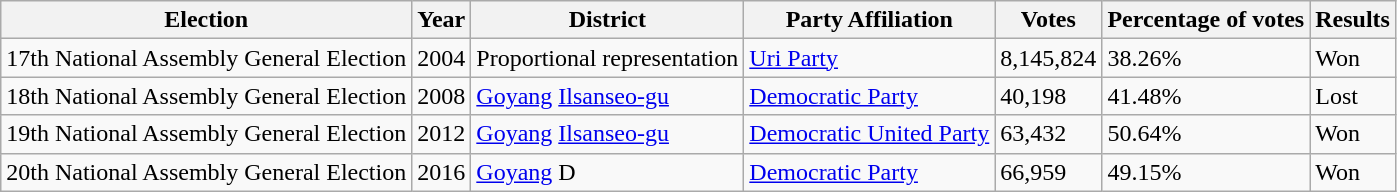<table class="wikitable">
<tr>
<th>Election</th>
<th>Year</th>
<th>District</th>
<th>Party Affiliation</th>
<th>Votes</th>
<th>Percentage of votes</th>
<th>Results</th>
</tr>
<tr>
<td>17th National Assembly General Election</td>
<td>2004</td>
<td>Proportional representation</td>
<td><a href='#'>Uri Party</a></td>
<td>8,145,824</td>
<td>38.26%</td>
<td>Won</td>
</tr>
<tr>
<td>18th National Assembly General Election</td>
<td>2008</td>
<td><a href='#'>Goyang</a> <a href='#'>Ilsanseo-gu</a></td>
<td><a href='#'>Democratic Party</a></td>
<td>40,198</td>
<td>41.48%</td>
<td>Lost</td>
</tr>
<tr>
<td>19th National Assembly General Election</td>
<td>2012</td>
<td><a href='#'>Goyang</a> <a href='#'>Ilsanseo-gu</a></td>
<td><a href='#'>Democratic United Party</a></td>
<td>63,432</td>
<td>50.64%</td>
<td>Won</td>
</tr>
<tr>
<td>20th National Assembly General Election</td>
<td>2016</td>
<td><a href='#'>Goyang</a> D</td>
<td><a href='#'>Democratic Party</a></td>
<td>66,959</td>
<td>49.15%</td>
<td>Won</td>
</tr>
</table>
